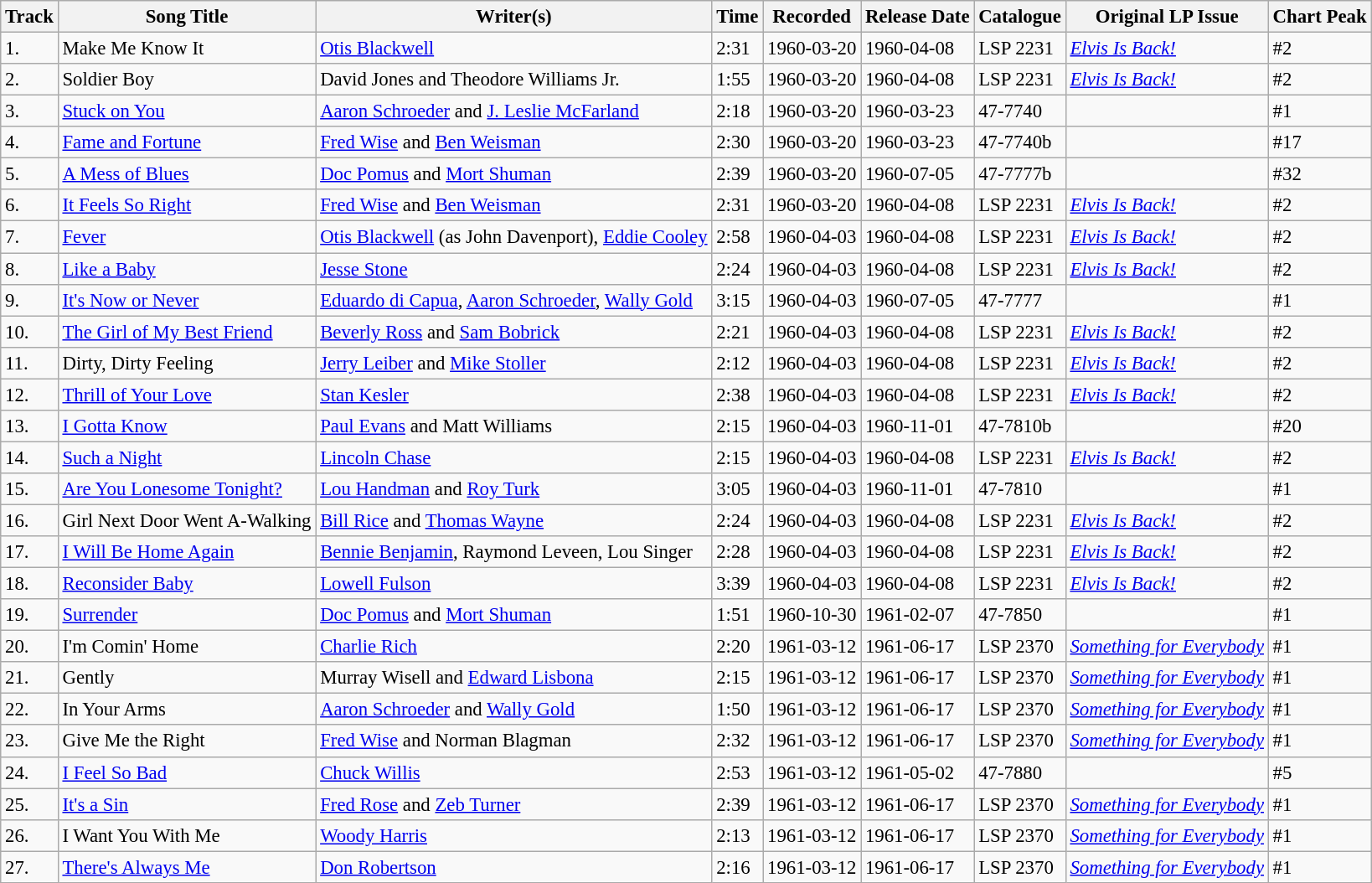<table class="wikitable" style="font-size:95%;">
<tr>
<th>Track</th>
<th>Song Title</th>
<th>Writer(s)</th>
<th>Time</th>
<th>Recorded</th>
<th>Release Date</th>
<th>Catalogue</th>
<th>Original LP Issue</th>
<th>Chart Peak</th>
</tr>
<tr>
<td>1.</td>
<td>Make Me Know It</td>
<td><a href='#'>Otis Blackwell</a></td>
<td>2:31</td>
<td>1960-03-20</td>
<td>1960-04-08</td>
<td>LSP 2231</td>
<td><em><a href='#'>Elvis Is Back!</a></em></td>
<td>#2</td>
</tr>
<tr>
<td>2.</td>
<td>Soldier Boy</td>
<td>David Jones and Theodore Williams Jr.</td>
<td>1:55</td>
<td>1960-03-20</td>
<td>1960-04-08</td>
<td>LSP 2231</td>
<td><em><a href='#'>Elvis Is Back!</a></em></td>
<td>#2</td>
</tr>
<tr>
<td>3.</td>
<td><a href='#'>Stuck on You</a></td>
<td><a href='#'>Aaron Schroeder</a> and <a href='#'>J. Leslie McFarland</a></td>
<td>2:18</td>
<td>1960-03-20</td>
<td>1960-03-23</td>
<td>47-7740</td>
<td></td>
<td>#1</td>
</tr>
<tr>
<td>4.</td>
<td><a href='#'>Fame and Fortune</a></td>
<td><a href='#'>Fred Wise</a> and <a href='#'>Ben Weisman</a></td>
<td>2:30</td>
<td>1960-03-20</td>
<td>1960-03-23</td>
<td>47-7740b</td>
<td></td>
<td>#17</td>
</tr>
<tr>
<td>5.</td>
<td><a href='#'>A Mess of Blues</a></td>
<td><a href='#'>Doc Pomus</a> and <a href='#'>Mort Shuman</a></td>
<td>2:39</td>
<td>1960-03-20</td>
<td>1960-07-05</td>
<td>47-7777b</td>
<td></td>
<td>#32</td>
</tr>
<tr>
<td>6.</td>
<td><a href='#'>It Feels So Right</a></td>
<td><a href='#'>Fred Wise</a> and <a href='#'>Ben Weisman</a></td>
<td>2:31</td>
<td>1960-03-20</td>
<td>1960-04-08</td>
<td>LSP 2231</td>
<td><em><a href='#'>Elvis Is Back!</a></em></td>
<td>#2</td>
</tr>
<tr>
<td>7.</td>
<td><a href='#'>Fever</a></td>
<td><a href='#'>Otis Blackwell</a> (as John Davenport), <a href='#'>Eddie Cooley</a></td>
<td>2:58</td>
<td>1960-04-03</td>
<td>1960-04-08</td>
<td>LSP 2231</td>
<td><em><a href='#'>Elvis Is Back!</a></em></td>
<td>#2</td>
</tr>
<tr>
<td>8.</td>
<td><a href='#'>Like a Baby</a></td>
<td><a href='#'>Jesse Stone</a></td>
<td>2:24</td>
<td>1960-04-03</td>
<td>1960-04-08</td>
<td>LSP 2231</td>
<td><em><a href='#'>Elvis Is Back!</a></em></td>
<td>#2</td>
</tr>
<tr>
<td>9.</td>
<td><a href='#'>It's Now or Never</a></td>
<td><a href='#'>Eduardo di Capua</a>, <a href='#'>Aaron Schroeder</a>, <a href='#'>Wally Gold</a></td>
<td>3:15</td>
<td>1960-04-03</td>
<td>1960-07-05</td>
<td>47-7777</td>
<td></td>
<td>#1</td>
</tr>
<tr>
<td>10.</td>
<td><a href='#'>The Girl of My Best Friend</a></td>
<td><a href='#'>Beverly Ross</a> and <a href='#'>Sam Bobrick</a></td>
<td>2:21</td>
<td>1960-04-03</td>
<td>1960-04-08</td>
<td>LSP 2231</td>
<td><em><a href='#'>Elvis Is Back!</a></em></td>
<td>#2</td>
</tr>
<tr>
<td>11.</td>
<td>Dirty, Dirty Feeling</td>
<td><a href='#'>Jerry Leiber</a> and <a href='#'>Mike Stoller</a></td>
<td>2:12</td>
<td>1960-04-03</td>
<td>1960-04-08</td>
<td>LSP 2231</td>
<td><em><a href='#'>Elvis Is Back!</a></em></td>
<td>#2</td>
</tr>
<tr>
<td>12.</td>
<td><a href='#'>Thrill of Your Love</a></td>
<td><a href='#'>Stan Kesler</a></td>
<td>2:38</td>
<td>1960-04-03</td>
<td>1960-04-08</td>
<td>LSP 2231</td>
<td><em><a href='#'>Elvis Is Back!</a></em></td>
<td>#2</td>
</tr>
<tr>
<td>13.</td>
<td><a href='#'>I Gotta Know</a></td>
<td><a href='#'>Paul Evans</a> and Matt Williams</td>
<td>2:15</td>
<td>1960-04-03</td>
<td>1960-11-01</td>
<td>47-7810b</td>
<td></td>
<td>#20</td>
</tr>
<tr>
<td>14.</td>
<td><a href='#'>Such a Night</a></td>
<td><a href='#'>Lincoln Chase</a></td>
<td>2:15</td>
<td>1960-04-03</td>
<td>1960-04-08</td>
<td>LSP 2231</td>
<td><em><a href='#'>Elvis Is Back!</a></em></td>
<td>#2</td>
</tr>
<tr>
<td>15.</td>
<td><a href='#'>Are You Lonesome Tonight?</a></td>
<td><a href='#'>Lou Handman</a> and <a href='#'>Roy Turk</a></td>
<td>3:05</td>
<td>1960-04-03</td>
<td>1960-11-01</td>
<td>47-7810</td>
<td></td>
<td>#1</td>
</tr>
<tr>
<td>16.</td>
<td>Girl Next Door Went A-Walking</td>
<td><a href='#'>Bill Rice</a> and <a href='#'>Thomas Wayne</a></td>
<td>2:24</td>
<td>1960-04-03</td>
<td>1960-04-08</td>
<td>LSP 2231</td>
<td><em><a href='#'>Elvis Is Back!</a></em></td>
<td>#2</td>
</tr>
<tr>
<td>17.</td>
<td><a href='#'>I Will Be Home Again</a></td>
<td><a href='#'>Bennie Benjamin</a>, Raymond Leveen, Lou Singer</td>
<td>2:28</td>
<td>1960-04-03</td>
<td>1960-04-08</td>
<td>LSP 2231</td>
<td><em><a href='#'>Elvis Is Back!</a></em></td>
<td>#2</td>
</tr>
<tr>
<td>18.</td>
<td><a href='#'>Reconsider Baby</a></td>
<td><a href='#'>Lowell Fulson</a></td>
<td>3:39</td>
<td>1960-04-03</td>
<td>1960-04-08</td>
<td>LSP 2231</td>
<td><em><a href='#'>Elvis Is Back!</a></em></td>
<td>#2</td>
</tr>
<tr>
<td>19.</td>
<td><a href='#'>Surrender</a></td>
<td><a href='#'>Doc Pomus</a> and <a href='#'>Mort Shuman</a></td>
<td>1:51</td>
<td>1960-10-30</td>
<td>1961-02-07</td>
<td>47-7850</td>
<td></td>
<td>#1</td>
</tr>
<tr>
<td>20.</td>
<td>I'm Comin' Home</td>
<td><a href='#'>Charlie Rich</a></td>
<td>2:20</td>
<td>1961-03-12</td>
<td>1961-06-17</td>
<td>LSP 2370</td>
<td><em><a href='#'>Something for Everybody</a></em></td>
<td>#1</td>
</tr>
<tr>
<td>21.</td>
<td>Gently</td>
<td>Murray Wisell and <a href='#'>Edward Lisbona</a></td>
<td>2:15</td>
<td>1961-03-12</td>
<td>1961-06-17</td>
<td>LSP 2370</td>
<td><em><a href='#'>Something for Everybody</a></em></td>
<td>#1</td>
</tr>
<tr>
<td>22.</td>
<td>In Your Arms</td>
<td><a href='#'>Aaron Schroeder</a> and <a href='#'>Wally Gold</a></td>
<td>1:50</td>
<td>1961-03-12</td>
<td>1961-06-17</td>
<td>LSP 2370</td>
<td><em><a href='#'>Something for Everybody</a></em></td>
<td>#1</td>
</tr>
<tr>
<td>23.</td>
<td>Give Me the Right</td>
<td><a href='#'>Fred Wise</a> and Norman Blagman</td>
<td>2:32</td>
<td>1961-03-12</td>
<td>1961-06-17</td>
<td>LSP 2370</td>
<td><em><a href='#'>Something for Everybody</a></em></td>
<td>#1</td>
</tr>
<tr>
<td>24.</td>
<td><a href='#'>I Feel So Bad</a></td>
<td><a href='#'>Chuck Willis</a></td>
<td>2:53</td>
<td>1961-03-12</td>
<td>1961-05-02</td>
<td>47-7880</td>
<td></td>
<td>#5</td>
</tr>
<tr>
<td>25.</td>
<td><a href='#'>It's a Sin</a></td>
<td><a href='#'>Fred Rose</a> and <a href='#'>Zeb Turner</a></td>
<td>2:39</td>
<td>1961-03-12</td>
<td>1961-06-17</td>
<td>LSP 2370</td>
<td><em><a href='#'>Something for Everybody</a></em></td>
<td>#1</td>
</tr>
<tr>
<td>26.</td>
<td>I Want You With Me</td>
<td><a href='#'>Woody Harris</a></td>
<td>2:13</td>
<td>1961-03-12</td>
<td>1961-06-17</td>
<td>LSP 2370</td>
<td><em><a href='#'>Something for Everybody</a></em></td>
<td>#1</td>
</tr>
<tr>
<td>27.</td>
<td><a href='#'>There's Always Me</a></td>
<td><a href='#'>Don Robertson</a></td>
<td>2:16</td>
<td>1961-03-12</td>
<td>1961-06-17</td>
<td>LSP 2370</td>
<td><em><a href='#'>Something for Everybody</a></em></td>
<td>#1</td>
</tr>
</table>
